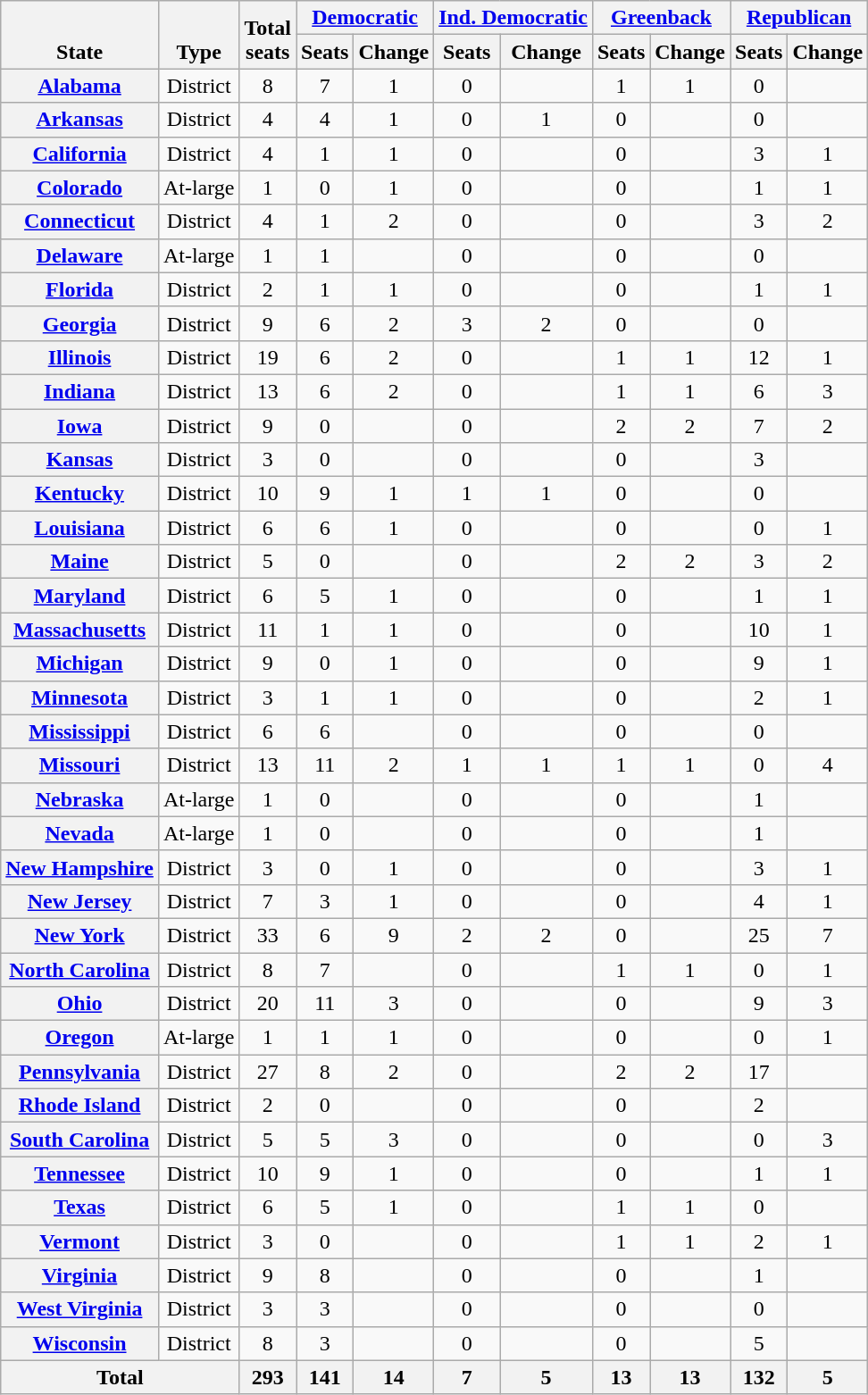<table class="wikitable sortable" style="text-align:center">
<tr valign=bottom>
<th rowspan=2>State</th>
<th rowspan=2>Type</th>
<th rowspan=2>Total<br>seats</th>
<th colspan=2 ><a href='#'>Democratic</a></th>
<th colspan=2 ><a href='#'>Ind. Democratic</a></th>
<th colspan=2 ><a href='#'>Greenback</a></th>
<th colspan=2 ><a href='#'>Republican</a></th>
</tr>
<tr>
<th>Seats</th>
<th>Change</th>
<th>Seats</th>
<th>Change</th>
<th>Seats</th>
<th>Change</th>
<th>Seats</th>
<th>Change</th>
</tr>
<tr>
<th><a href='#'>Alabama</a></th>
<td>District</td>
<td>8</td>
<td>7</td>
<td> 1</td>
<td>0</td>
<td></td>
<td>1</td>
<td> 1</td>
<td>0</td>
<td></td>
</tr>
<tr>
<th><a href='#'>Arkansas</a></th>
<td>District</td>
<td>4</td>
<td>4</td>
<td> 1</td>
<td>0</td>
<td> 1</td>
<td>0</td>
<td></td>
<td>0</td>
<td></td>
</tr>
<tr>
<th><a href='#'>California</a></th>
<td>District</td>
<td>4</td>
<td>1</td>
<td> 1</td>
<td>0</td>
<td></td>
<td>0</td>
<td></td>
<td>3</td>
<td> 1</td>
</tr>
<tr>
<th><a href='#'>Colorado</a></th>
<td>At-large</td>
<td>1</td>
<td>0</td>
<td> 1</td>
<td>0</td>
<td></td>
<td>0</td>
<td></td>
<td>1</td>
<td> 1</td>
</tr>
<tr>
<th><a href='#'>Connecticut</a></th>
<td>District</td>
<td>4</td>
<td>1</td>
<td> 2</td>
<td>0</td>
<td></td>
<td>0</td>
<td></td>
<td>3</td>
<td> 2</td>
</tr>
<tr>
<th><a href='#'>Delaware</a></th>
<td>At-large</td>
<td>1</td>
<td>1</td>
<td></td>
<td>0</td>
<td></td>
<td>0</td>
<td></td>
<td>0</td>
<td></td>
</tr>
<tr>
<th><a href='#'>Florida</a></th>
<td>District</td>
<td>2</td>
<td>1</td>
<td> 1</td>
<td>0</td>
<td></td>
<td>0</td>
<td></td>
<td>1</td>
<td> 1</td>
</tr>
<tr>
<th><a href='#'>Georgia</a></th>
<td>District</td>
<td>9</td>
<td>6</td>
<td> 2</td>
<td>3</td>
<td> 2</td>
<td>0</td>
<td></td>
<td>0</td>
<td></td>
</tr>
<tr>
<th><a href='#'>Illinois</a></th>
<td>District</td>
<td>19</td>
<td>6</td>
<td> 2</td>
<td>0</td>
<td></td>
<td>1</td>
<td> 1</td>
<td>12</td>
<td> 1</td>
</tr>
<tr>
<th><a href='#'>Indiana</a></th>
<td>District</td>
<td>13</td>
<td>6</td>
<td> 2</td>
<td>0</td>
<td></td>
<td>1</td>
<td> 1</td>
<td>6</td>
<td> 3</td>
</tr>
<tr>
<th><a href='#'>Iowa</a></th>
<td>District</td>
<td>9</td>
<td>0</td>
<td></td>
<td>0</td>
<td></td>
<td>2</td>
<td> 2</td>
<td>7</td>
<td> 2</td>
</tr>
<tr>
<th><a href='#'>Kansas</a></th>
<td>District</td>
<td>3</td>
<td>0</td>
<td></td>
<td>0</td>
<td></td>
<td>0</td>
<td></td>
<td>3</td>
<td></td>
</tr>
<tr>
<th><a href='#'>Kentucky</a></th>
<td>District</td>
<td>10</td>
<td>9</td>
<td> 1</td>
<td>1</td>
<td> 1</td>
<td>0</td>
<td></td>
<td>0</td>
<td></td>
</tr>
<tr>
<th><a href='#'>Louisiana</a></th>
<td>District</td>
<td>6</td>
<td>6</td>
<td> 1</td>
<td>0</td>
<td></td>
<td>0</td>
<td></td>
<td>0</td>
<td> 1</td>
</tr>
<tr>
<th><a href='#'>Maine</a></th>
<td>District</td>
<td>5</td>
<td>0</td>
<td></td>
<td>0</td>
<td></td>
<td>2</td>
<td> 2</td>
<td>3</td>
<td> 2</td>
</tr>
<tr>
<th><a href='#'>Maryland</a></th>
<td>District</td>
<td>6</td>
<td>5</td>
<td> 1</td>
<td>0</td>
<td></td>
<td>0</td>
<td></td>
<td>1</td>
<td> 1</td>
</tr>
<tr>
<th><a href='#'>Massachusetts</a></th>
<td>District</td>
<td>11</td>
<td>1</td>
<td> 1</td>
<td>0</td>
<td></td>
<td>0</td>
<td></td>
<td>10</td>
<td> 1</td>
</tr>
<tr>
<th><a href='#'>Michigan</a></th>
<td>District</td>
<td>9</td>
<td>0</td>
<td> 1</td>
<td>0</td>
<td></td>
<td>0</td>
<td></td>
<td>9</td>
<td> 1</td>
</tr>
<tr>
<th><a href='#'>Minnesota</a></th>
<td>District</td>
<td>3</td>
<td>1</td>
<td> 1</td>
<td>0</td>
<td></td>
<td>0</td>
<td></td>
<td>2</td>
<td> 1</td>
</tr>
<tr>
<th><a href='#'>Mississippi</a></th>
<td>District</td>
<td>6</td>
<td>6</td>
<td></td>
<td>0</td>
<td></td>
<td>0</td>
<td></td>
<td>0</td>
<td></td>
</tr>
<tr>
<th><a href='#'>Missouri</a></th>
<td>District</td>
<td>13</td>
<td>11</td>
<td> 2</td>
<td>1</td>
<td> 1</td>
<td>1</td>
<td> 1</td>
<td>0</td>
<td> 4</td>
</tr>
<tr>
<th><a href='#'>Nebraska</a></th>
<td>At-large</td>
<td>1</td>
<td>0</td>
<td></td>
<td>0</td>
<td></td>
<td>0</td>
<td></td>
<td>1</td>
<td></td>
</tr>
<tr>
<th><a href='#'>Nevada</a></th>
<td>At-large</td>
<td>1</td>
<td>0</td>
<td></td>
<td>0</td>
<td></td>
<td>0</td>
<td></td>
<td>1</td>
<td></td>
</tr>
<tr>
<th><a href='#'>New Hampshire</a></th>
<td>District</td>
<td>3</td>
<td>0</td>
<td> 1</td>
<td>0</td>
<td></td>
<td>0</td>
<td></td>
<td>3</td>
<td> 1</td>
</tr>
<tr>
<th><a href='#'>New Jersey</a></th>
<td>District</td>
<td>7</td>
<td>3</td>
<td> 1</td>
<td>0</td>
<td></td>
<td>0</td>
<td></td>
<td>4</td>
<td> 1</td>
</tr>
<tr>
<th><a href='#'>New York</a></th>
<td>District</td>
<td>33</td>
<td>6</td>
<td> 9</td>
<td>2</td>
<td> 2</td>
<td>0</td>
<td></td>
<td>25</td>
<td> 7</td>
</tr>
<tr>
<th><a href='#'>North Carolina</a></th>
<td>District</td>
<td>8</td>
<td>7</td>
<td></td>
<td>0</td>
<td></td>
<td>1</td>
<td> 1</td>
<td>0</td>
<td> 1</td>
</tr>
<tr>
<th><a href='#'>Ohio</a></th>
<td>District</td>
<td>20</td>
<td>11</td>
<td> 3</td>
<td>0</td>
<td></td>
<td>0</td>
<td></td>
<td>9</td>
<td> 3</td>
</tr>
<tr>
<th><a href='#'>Oregon</a></th>
<td>At-large</td>
<td>1</td>
<td>1</td>
<td> 1</td>
<td>0</td>
<td></td>
<td>0</td>
<td></td>
<td>0</td>
<td> 1</td>
</tr>
<tr>
<th><a href='#'>Pennsylvania</a></th>
<td>District</td>
<td>27</td>
<td>8</td>
<td> 2</td>
<td>0</td>
<td></td>
<td>2</td>
<td> 2</td>
<td>17</td>
<td></td>
</tr>
<tr>
<th><a href='#'>Rhode Island</a></th>
<td>District</td>
<td>2</td>
<td>0</td>
<td></td>
<td>0</td>
<td></td>
<td>0</td>
<td></td>
<td>2</td>
<td></td>
</tr>
<tr>
<th><a href='#'>South Carolina</a></th>
<td>District</td>
<td>5</td>
<td>5</td>
<td> 3</td>
<td>0</td>
<td></td>
<td>0</td>
<td></td>
<td>0</td>
<td> 3</td>
</tr>
<tr>
<th><a href='#'>Tennessee</a></th>
<td>District</td>
<td>10</td>
<td>9</td>
<td> 1</td>
<td>0</td>
<td></td>
<td>0</td>
<td></td>
<td>1</td>
<td> 1</td>
</tr>
<tr>
<th><a href='#'>Texas</a></th>
<td>District</td>
<td>6</td>
<td>5</td>
<td> 1</td>
<td>0</td>
<td></td>
<td>1</td>
<td> 1</td>
<td>0</td>
<td></td>
</tr>
<tr>
<th><a href='#'>Vermont</a></th>
<td>District</td>
<td>3</td>
<td>0</td>
<td></td>
<td>0</td>
<td></td>
<td>1</td>
<td> 1</td>
<td>2</td>
<td> 1</td>
</tr>
<tr>
<th><a href='#'>Virginia</a></th>
<td>District</td>
<td>9</td>
<td>8</td>
<td></td>
<td>0</td>
<td></td>
<td>0</td>
<td></td>
<td>1</td>
<td></td>
</tr>
<tr>
<th><a href='#'>West Virginia</a></th>
<td>District</td>
<td>3</td>
<td>3</td>
<td></td>
<td>0</td>
<td></td>
<td>0</td>
<td></td>
<td>0</td>
<td></td>
</tr>
<tr>
<th><a href='#'>Wisconsin</a></th>
<td>District</td>
<td>8</td>
<td>3</td>
<td></td>
<td>0</td>
<td></td>
<td>0</td>
<td></td>
<td>5</td>
<td></td>
</tr>
<tr>
<th colspan=2>Total</th>
<th>293</th>
<th>141<br></th>
<th> 14</th>
<th>7<br></th>
<th> 5</th>
<th>13<br></th>
<th> 13</th>
<th>132<br></th>
<th> 5</th>
</tr>
</table>
